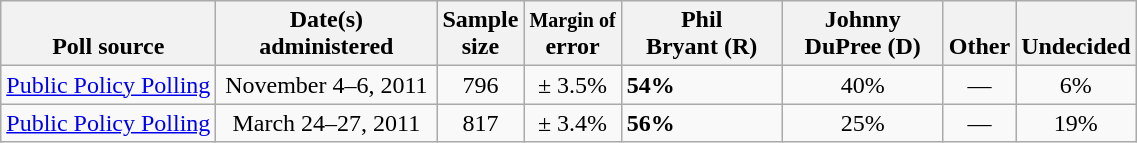<table class="wikitable">
<tr valign= bottom>
<th>Poll source</th>
<th style="width:140px;">Date(s)<br>administered</th>
<th class=small>Sample<br>size</th>
<th><small>Margin of</small><br>error</th>
<th style="width:100px;">Phil<br>Bryant (R)</th>
<th style="width:100px;">Johnny<br>DuPree (D)</th>
<th>Other</th>
<th>Undecided</th>
</tr>
<tr>
<td><a href='#'>Public Policy Polling</a></td>
<td align=center>November 4–6, 2011</td>
<td align=center>796</td>
<td align=center>± 3.5%</td>
<td><strong>54%</strong></td>
<td align=center>40%</td>
<td align=center>—</td>
<td align=center>6%</td>
</tr>
<tr>
<td><a href='#'>Public Policy Polling</a></td>
<td align=center>March 24–27, 2011</td>
<td align=center>817</td>
<td align=center>± 3.4%</td>
<td><strong>56%</strong></td>
<td align=center>25%</td>
<td align=center>—</td>
<td align=center>19%</td>
</tr>
</table>
